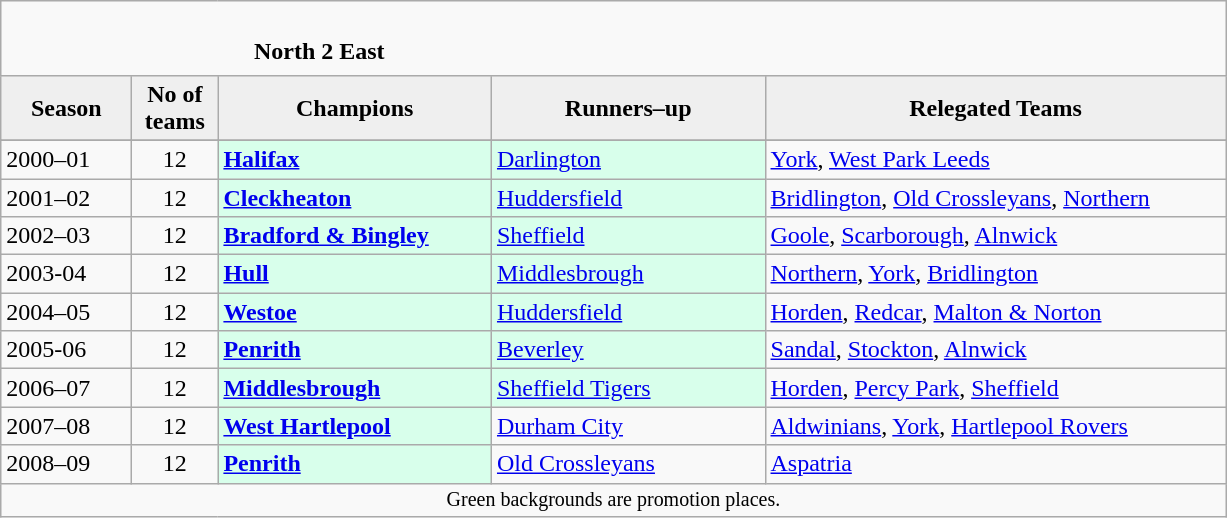<table class="wikitable" style="text-align: left;">
<tr>
<td colspan="11" cellpadding="0" cellspacing="0"><br><table border="0" style="width:100%;" cellpadding="0" cellspacing="0">
<tr>
<td style="width:20%; border:0;"></td>
<td style="border:0;"><strong>North 2 East</strong></td>
<td style="width:20%; border:0;"></td>
</tr>
</table>
</td>
</tr>
<tr>
<th style="background:#efefef; width:80px;">Season</th>
<th style="background:#efefef; width:50px;">No of teams</th>
<th style="background:#efefef; width:175px;">Champions</th>
<th style="background:#efefef; width:175px;">Runners–up</th>
<th style="background:#efefef; width:300px;">Relegated Teams</th>
</tr>
<tr align=left>
</tr>
<tr>
<td>2000–01</td>
<td style="text-align: center;">12</td>
<td style="background:#d8ffeb;"><strong><a href='#'>Halifax</a></strong></td>
<td style="background:#d8ffeb;"><a href='#'>Darlington</a></td>
<td><a href='#'>York</a>, <a href='#'>West Park Leeds</a></td>
</tr>
<tr>
<td>2001–02</td>
<td style="text-align: center;">12</td>
<td style="background:#d8ffeb;"><strong><a href='#'>Cleckheaton</a></strong></td>
<td style="background:#d8ffeb;"><a href='#'>Huddersfield</a></td>
<td><a href='#'>Bridlington</a>, <a href='#'>Old Crossleyans</a>, <a href='#'>Northern</a></td>
</tr>
<tr>
<td>2002–03</td>
<td style="text-align: center;">12</td>
<td style="background:#d8ffeb;"><strong><a href='#'>Bradford & Bingley</a></strong></td>
<td style="background:#d8ffeb;"><a href='#'>Sheffield</a></td>
<td><a href='#'>Goole</a>, <a href='#'>Scarborough</a>, <a href='#'>Alnwick</a></td>
</tr>
<tr>
<td>2003-04</td>
<td style="text-align: center;">12</td>
<td style="background:#d8ffeb;"><strong><a href='#'>Hull</a></strong></td>
<td style="background:#d8ffeb;"><a href='#'>Middlesbrough</a></td>
<td><a href='#'>Northern</a>, <a href='#'>York</a>, <a href='#'>Bridlington</a></td>
</tr>
<tr>
<td>2004–05</td>
<td style="text-align: center;">12</td>
<td style="background:#d8ffeb;"><strong><a href='#'>Westoe</a></strong></td>
<td style="background:#d8ffeb;"><a href='#'>Huddersfield</a></td>
<td><a href='#'>Horden</a>, <a href='#'>Redcar</a>, <a href='#'>Malton & Norton</a></td>
</tr>
<tr>
<td>2005-06</td>
<td style="text-align: center;">12</td>
<td style="background:#d8ffeb;"><strong><a href='#'>Penrith</a></strong></td>
<td style="background:#d8ffeb;"><a href='#'>Beverley</a></td>
<td><a href='#'>Sandal</a>, <a href='#'>Stockton</a>, <a href='#'>Alnwick</a></td>
</tr>
<tr>
<td>2006–07</td>
<td style="text-align: center;">12</td>
<td style="background:#d8ffeb;"><strong><a href='#'>Middlesbrough</a></strong></td>
<td style="background:#d8ffeb;"><a href='#'>Sheffield Tigers</a></td>
<td><a href='#'>Horden</a>, <a href='#'>Percy Park</a>, <a href='#'>Sheffield</a></td>
</tr>
<tr>
<td>2007–08</td>
<td style="text-align: center;">12</td>
<td style="background:#d8ffeb;"><strong><a href='#'>West Hartlepool</a></strong></td>
<td><a href='#'>Durham City</a></td>
<td><a href='#'>Aldwinians</a>, <a href='#'>York</a>, <a href='#'>Hartlepool Rovers</a></td>
</tr>
<tr>
<td>2008–09</td>
<td style="text-align: center;">12</td>
<td style="background:#d8ffeb;"><strong><a href='#'>Penrith</a></strong></td>
<td><a href='#'>Old Crossleyans</a></td>
<td><a href='#'>Aspatria</a></td>
</tr>
<tr>
<td colspan="15"  style="border:0; font-size:smaller; text-align:center;">Green backgrounds are promotion places.</td>
</tr>
</table>
